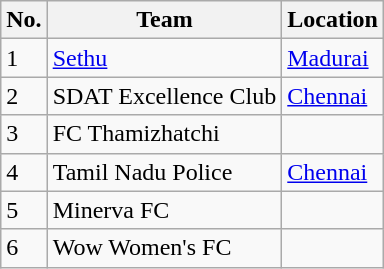<table class="wikitable">
<tr>
<th>No.</th>
<th>Team</th>
<th>Location</th>
</tr>
<tr>
<td>1</td>
<td><a href='#'>Sethu</a></td>
<td><a href='#'>Madurai</a></td>
</tr>
<tr>
<td>2</td>
<td>SDAT Excellence Club</td>
<td><a href='#'>Chennai</a></td>
</tr>
<tr>
<td>3</td>
<td>FC Thamizhatchi</td>
<td></td>
</tr>
<tr>
<td>4</td>
<td>Tamil Nadu Police</td>
<td><a href='#'>Chennai</a></td>
</tr>
<tr>
<td>5</td>
<td>Minerva FC</td>
<td></td>
</tr>
<tr>
<td>6</td>
<td>Wow Women's FC</td>
<td></td>
</tr>
</table>
